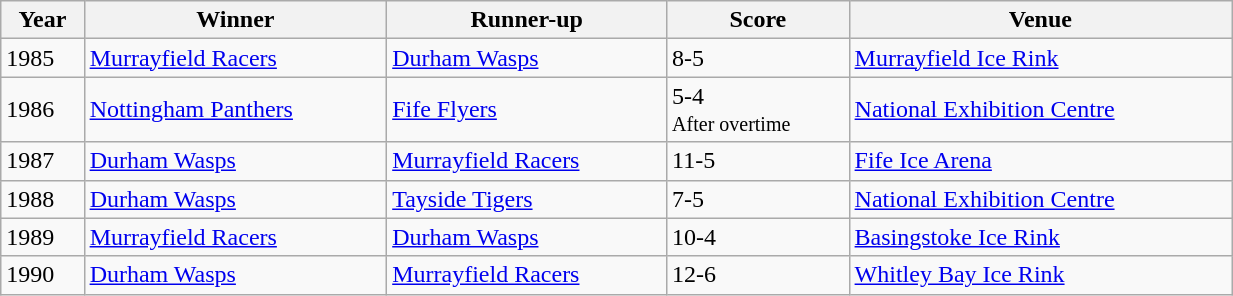<table class="wikitable" width=65%>
<tr>
<th>Year</th>
<th>Winner</th>
<th>Runner-up</th>
<th>Score</th>
<th>Venue</th>
</tr>
<tr>
<td>1985</td>
<td><a href='#'>Murrayfield Racers</a></td>
<td><a href='#'>Durham Wasps</a></td>
<td>8-5</td>
<td><a href='#'>Murrayfield Ice Rink</a></td>
</tr>
<tr>
<td>1986</td>
<td><a href='#'>Nottingham Panthers</a></td>
<td><a href='#'>Fife Flyers</a></td>
<td>5-4<br><small>After overtime</small><br></td>
<td><a href='#'>National Exhibition Centre</a></td>
</tr>
<tr>
<td>1987</td>
<td><a href='#'>Durham Wasps</a></td>
<td><a href='#'>Murrayfield Racers</a></td>
<td>11-5</td>
<td><a href='#'>Fife Ice Arena</a></td>
</tr>
<tr>
<td>1988</td>
<td><a href='#'>Durham Wasps</a></td>
<td><a href='#'>Tayside Tigers</a></td>
<td>7-5</td>
<td><a href='#'>National Exhibition Centre</a></td>
</tr>
<tr>
<td>1989</td>
<td><a href='#'>Murrayfield Racers</a></td>
<td><a href='#'>Durham Wasps</a></td>
<td>10-4</td>
<td><a href='#'>Basingstoke Ice Rink</a></td>
</tr>
<tr>
<td>1990</td>
<td><a href='#'>Durham Wasps</a></td>
<td><a href='#'>Murrayfield Racers</a></td>
<td>12-6</td>
<td><a href='#'>Whitley Bay Ice Rink</a></td>
</tr>
</table>
